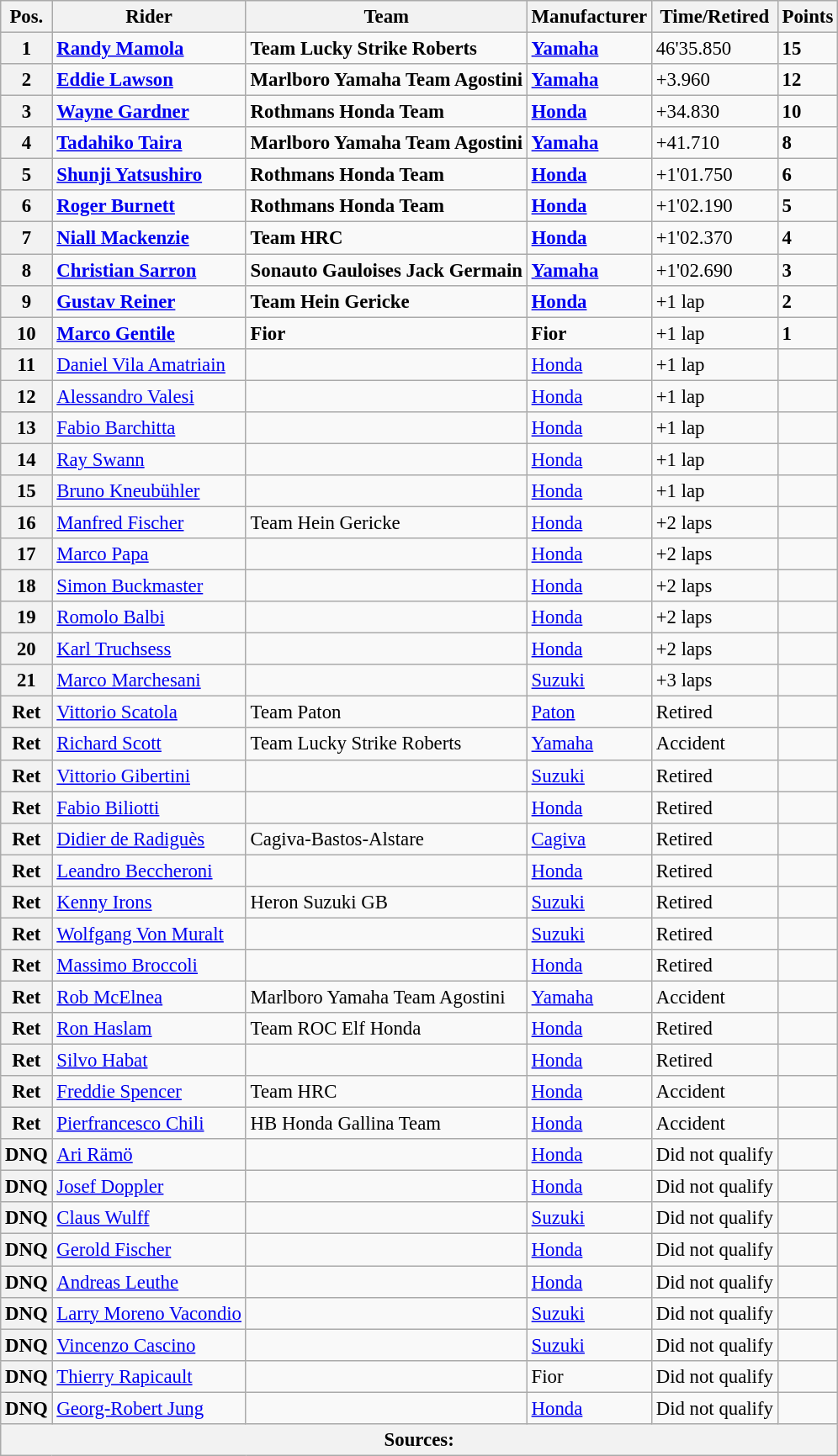<table class="wikitable" style="font-size: 95%;">
<tr>
<th>Pos.</th>
<th>Rider</th>
<th>Team</th>
<th>Manufacturer</th>
<th>Time/Retired</th>
<th>Points</th>
</tr>
<tr>
<th>1</th>
<td> <strong><a href='#'>Randy Mamola</a></strong></td>
<td><strong>Team Lucky Strike Roberts</strong></td>
<td><strong><a href='#'>Yamaha</a></strong></td>
<td>46'35.850</td>
<td><strong>15</strong></td>
</tr>
<tr>
<th>2</th>
<td> <strong><a href='#'>Eddie Lawson</a></strong></td>
<td><strong>Marlboro Yamaha Team Agostini</strong></td>
<td><strong><a href='#'>Yamaha</a></strong></td>
<td>+3.960</td>
<td><strong>12</strong></td>
</tr>
<tr>
<th>3</th>
<td> <strong><a href='#'>Wayne Gardner</a></strong></td>
<td><strong>Rothmans Honda Team</strong></td>
<td><strong><a href='#'>Honda</a></strong></td>
<td>+34.830</td>
<td><strong>10</strong></td>
</tr>
<tr>
<th>4</th>
<td> <strong><a href='#'>Tadahiko Taira</a></strong></td>
<td><strong>Marlboro Yamaha Team Agostini</strong></td>
<td><strong><a href='#'>Yamaha</a></strong></td>
<td>+41.710</td>
<td><strong>8</strong></td>
</tr>
<tr>
<th>5</th>
<td> <strong><a href='#'>Shunji Yatsushiro</a></strong></td>
<td><strong>Rothmans Honda Team</strong></td>
<td><strong><a href='#'>Honda</a></strong></td>
<td>+1'01.750</td>
<td><strong>6</strong></td>
</tr>
<tr>
<th>6</th>
<td> <strong><a href='#'>Roger Burnett</a></strong></td>
<td><strong>Rothmans Honda Team</strong></td>
<td><strong><a href='#'>Honda</a></strong></td>
<td>+1'02.190</td>
<td><strong>5</strong></td>
</tr>
<tr>
<th>7</th>
<td> <strong><a href='#'>Niall Mackenzie</a></strong></td>
<td><strong>Team HRC</strong></td>
<td><strong><a href='#'>Honda</a></strong></td>
<td>+1'02.370</td>
<td><strong>4</strong></td>
</tr>
<tr>
<th>8</th>
<td> <strong><a href='#'>Christian Sarron</a></strong></td>
<td><strong>Sonauto Gauloises Jack Germain</strong></td>
<td><strong><a href='#'>Yamaha</a></strong></td>
<td>+1'02.690</td>
<td><strong>3</strong></td>
</tr>
<tr>
<th>9</th>
<td> <strong><a href='#'>Gustav Reiner</a></strong></td>
<td><strong>Team Hein Gericke</strong></td>
<td><strong><a href='#'>Honda</a></strong></td>
<td>+1 lap</td>
<td><strong>2</strong></td>
</tr>
<tr>
<th>10</th>
<td> <strong><a href='#'>Marco Gentile</a></strong></td>
<td><strong>Fior</strong></td>
<td><strong>Fior</strong></td>
<td>+1 lap</td>
<td><strong>1</strong></td>
</tr>
<tr>
<th>11</th>
<td> <a href='#'>Daniel Vila Amatriain</a></td>
<td></td>
<td><a href='#'>Honda</a></td>
<td>+1 lap</td>
<td></td>
</tr>
<tr>
<th>12</th>
<td> <a href='#'>Alessandro Valesi</a></td>
<td></td>
<td><a href='#'>Honda</a></td>
<td>+1 lap</td>
<td></td>
</tr>
<tr>
<th>13</th>
<td> <a href='#'>Fabio Barchitta</a></td>
<td></td>
<td><a href='#'>Honda</a></td>
<td>+1 lap</td>
<td></td>
</tr>
<tr>
<th>14</th>
<td> <a href='#'>Ray Swann</a></td>
<td></td>
<td><a href='#'>Honda</a></td>
<td>+1 lap</td>
<td></td>
</tr>
<tr>
<th>15</th>
<td> <a href='#'>Bruno Kneubühler</a></td>
<td></td>
<td><a href='#'>Honda</a></td>
<td>+1 lap</td>
<td></td>
</tr>
<tr>
<th>16</th>
<td> <a href='#'>Manfred Fischer</a></td>
<td>Team Hein Gericke</td>
<td><a href='#'>Honda</a></td>
<td>+2 laps</td>
<td></td>
</tr>
<tr>
<th>17</th>
<td> <a href='#'>Marco Papa</a></td>
<td></td>
<td><a href='#'>Honda</a></td>
<td>+2 laps</td>
<td></td>
</tr>
<tr>
<th>18</th>
<td> <a href='#'>Simon Buckmaster</a></td>
<td></td>
<td><a href='#'>Honda</a></td>
<td>+2 laps</td>
<td></td>
</tr>
<tr>
<th>19</th>
<td> <a href='#'>Romolo Balbi</a></td>
<td></td>
<td><a href='#'>Honda</a></td>
<td>+2 laps</td>
<td></td>
</tr>
<tr>
<th>20</th>
<td> <a href='#'>Karl Truchsess</a></td>
<td></td>
<td><a href='#'>Honda</a></td>
<td>+2 laps</td>
<td></td>
</tr>
<tr>
<th>21</th>
<td> <a href='#'>Marco Marchesani</a></td>
<td></td>
<td><a href='#'>Suzuki</a></td>
<td>+3 laps</td>
<td></td>
</tr>
<tr>
<th>Ret</th>
<td> <a href='#'>Vittorio Scatola</a></td>
<td>Team Paton</td>
<td><a href='#'>Paton</a></td>
<td>Retired</td>
<td></td>
</tr>
<tr>
<th>Ret</th>
<td> <a href='#'>Richard Scott</a></td>
<td>Team Lucky Strike Roberts</td>
<td><a href='#'>Yamaha</a></td>
<td>Accident</td>
<td></td>
</tr>
<tr>
<th>Ret</th>
<td> <a href='#'>Vittorio Gibertini</a></td>
<td></td>
<td><a href='#'>Suzuki</a></td>
<td>Retired</td>
<td></td>
</tr>
<tr>
<th>Ret</th>
<td> <a href='#'>Fabio Biliotti</a></td>
<td></td>
<td><a href='#'>Honda</a></td>
<td>Retired</td>
<td></td>
</tr>
<tr>
<th>Ret</th>
<td> <a href='#'>Didier de Radiguès</a></td>
<td>Cagiva-Bastos-Alstare</td>
<td><a href='#'>Cagiva</a></td>
<td>Retired</td>
<td></td>
</tr>
<tr>
<th>Ret</th>
<td> <a href='#'>Leandro Beccheroni</a></td>
<td></td>
<td><a href='#'>Honda</a></td>
<td>Retired</td>
<td></td>
</tr>
<tr>
<th>Ret</th>
<td> <a href='#'>Kenny Irons</a></td>
<td>Heron Suzuki GB</td>
<td><a href='#'>Suzuki</a></td>
<td>Retired</td>
<td></td>
</tr>
<tr>
<th>Ret</th>
<td> <a href='#'>Wolfgang Von Muralt</a></td>
<td></td>
<td><a href='#'>Suzuki</a></td>
<td>Retired</td>
<td></td>
</tr>
<tr>
<th>Ret</th>
<td> <a href='#'>Massimo Broccoli</a></td>
<td></td>
<td><a href='#'>Honda</a></td>
<td>Retired</td>
<td></td>
</tr>
<tr>
<th>Ret</th>
<td> <a href='#'>Rob McElnea</a></td>
<td>Marlboro Yamaha Team Agostini</td>
<td><a href='#'>Yamaha</a></td>
<td>Accident</td>
<td></td>
</tr>
<tr>
<th>Ret</th>
<td> <a href='#'>Ron Haslam</a></td>
<td>Team ROC Elf Honda</td>
<td><a href='#'>Honda</a></td>
<td>Retired</td>
<td></td>
</tr>
<tr>
<th>Ret</th>
<td> <a href='#'>Silvo Habat</a></td>
<td></td>
<td><a href='#'>Honda</a></td>
<td>Retired</td>
<td></td>
</tr>
<tr>
<th>Ret</th>
<td> <a href='#'>Freddie Spencer</a></td>
<td>Team HRC</td>
<td><a href='#'>Honda</a></td>
<td>Accident</td>
<td></td>
</tr>
<tr>
<th>Ret</th>
<td> <a href='#'>Pierfrancesco Chili</a></td>
<td>HB Honda Gallina Team</td>
<td><a href='#'>Honda</a></td>
<td>Accident</td>
<td></td>
</tr>
<tr>
<th>DNQ</th>
<td> <a href='#'>Ari Rämö</a></td>
<td></td>
<td><a href='#'>Honda</a></td>
<td>Did not qualify</td>
<td></td>
</tr>
<tr>
<th>DNQ</th>
<td> <a href='#'>Josef Doppler</a></td>
<td></td>
<td><a href='#'>Honda</a></td>
<td>Did not qualify</td>
<td></td>
</tr>
<tr>
<th>DNQ</th>
<td> <a href='#'>Claus Wulff</a></td>
<td></td>
<td><a href='#'>Suzuki</a></td>
<td>Did not qualify</td>
<td></td>
</tr>
<tr>
<th>DNQ</th>
<td> <a href='#'>Gerold Fischer</a></td>
<td></td>
<td><a href='#'>Honda</a></td>
<td>Did not qualify</td>
<td></td>
</tr>
<tr>
<th>DNQ</th>
<td> <a href='#'>Andreas Leuthe</a></td>
<td></td>
<td><a href='#'>Honda</a></td>
<td>Did not qualify</td>
<td></td>
</tr>
<tr>
<th>DNQ</th>
<td> <a href='#'>Larry Moreno Vacondio</a></td>
<td></td>
<td><a href='#'>Suzuki</a></td>
<td>Did not qualify</td>
<td></td>
</tr>
<tr>
<th>DNQ</th>
<td> <a href='#'>Vincenzo Cascino</a></td>
<td></td>
<td><a href='#'>Suzuki</a></td>
<td>Did not qualify</td>
<td></td>
</tr>
<tr>
<th>DNQ</th>
<td> <a href='#'>Thierry Rapicault</a></td>
<td></td>
<td>Fior</td>
<td>Did not qualify</td>
<td></td>
</tr>
<tr>
<th>DNQ</th>
<td> <a href='#'>Georg-Robert Jung</a></td>
<td></td>
<td><a href='#'>Honda</a></td>
<td>Did not qualify</td>
<td></td>
</tr>
<tr>
<th colspan=8>Sources:</th>
</tr>
</table>
